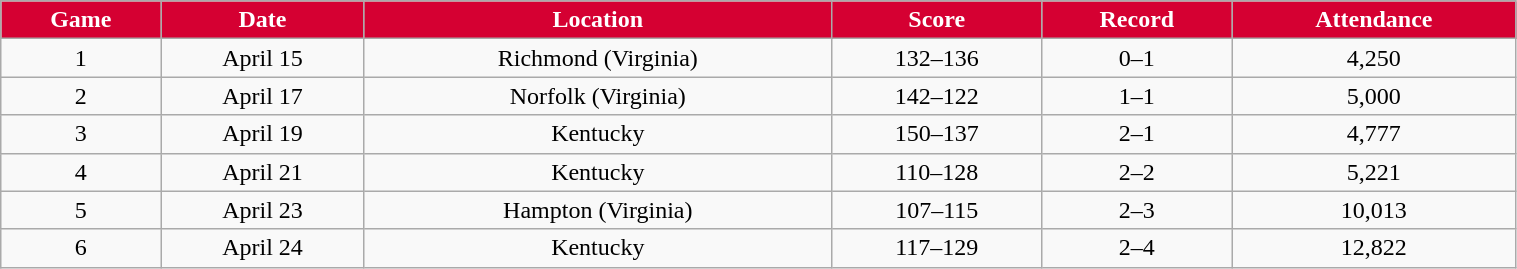<table class="wikitable" style="width:80%;">
<tr style="text-align:center; background:#D50032; color:#FFFFFF;">
<td><strong>Game</strong></td>
<td><strong>Date</strong></td>
<td><strong>Location</strong></td>
<td><strong>Score</strong></td>
<td><strong>Record</strong></td>
<td><strong>Attendance</strong></td>
</tr>
<tr style="text-align:center;" bgcolor="">
<td>1</td>
<td>April 15</td>
<td>Richmond (Virginia)</td>
<td>132–136</td>
<td>0–1</td>
<td>4,250</td>
</tr>
<tr style="text-align:center;" bgcolor="">
<td>2</td>
<td>April 17</td>
<td>Norfolk (Virginia)</td>
<td>142–122</td>
<td>1–1</td>
<td>5,000</td>
</tr>
<tr style="text-align:center;" bgcolor="">
<td>3</td>
<td>April 19</td>
<td>Kentucky</td>
<td>150–137</td>
<td>2–1</td>
<td>4,777</td>
</tr>
<tr style="text-align:center;" bgcolor="">
<td>4</td>
<td>April 21</td>
<td>Kentucky</td>
<td>110–128</td>
<td>2–2</td>
<td>5,221</td>
</tr>
<tr style="text-align:center;" bgcolor="">
<td>5</td>
<td>April 23</td>
<td>Hampton (Virginia)</td>
<td>107–115</td>
<td>2–3</td>
<td>10,013</td>
</tr>
<tr style="text-align:center;" bgcolor="">
<td>6</td>
<td>April 24</td>
<td>Kentucky</td>
<td>117–129</td>
<td>2–4</td>
<td>12,822</td>
</tr>
</table>
